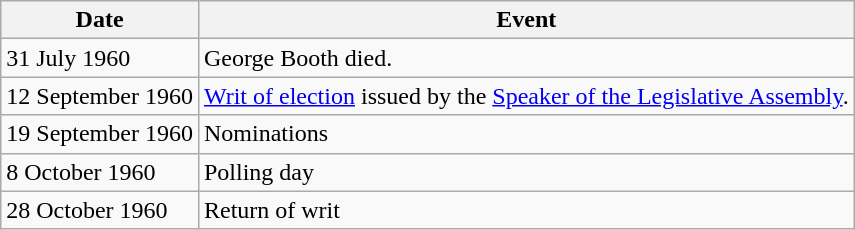<table class="wikitable">
<tr>
<th>Date</th>
<th>Event</th>
</tr>
<tr>
<td>31 July 1960</td>
<td>George Booth died.</td>
</tr>
<tr>
<td>12 September 1960</td>
<td><a href='#'>Writ of election</a> issued by the <a href='#'>Speaker of the Legislative Assembly</a>.</td>
</tr>
<tr>
<td>19 September 1960</td>
<td>Nominations</td>
</tr>
<tr>
<td>8 October 1960</td>
<td>Polling day</td>
</tr>
<tr>
<td>28 October 1960</td>
<td>Return of writ</td>
</tr>
</table>
